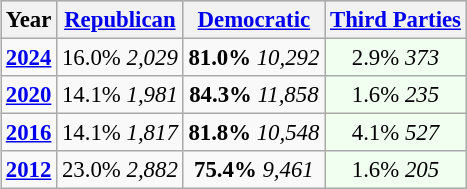<table class="wikitable" style="margin:auto; float:right; font-size:95%;">
<tr style="background:lightgrey;">
<th>Year</th>
<th><a href='#'>Republican</a></th>
<th><a href='#'>Democratic</a></th>
<th><a href='#'>Third Parties</a></th>
</tr>
<tr>
<td style="text-align:center;" ><strong><a href='#'>2024</a></strong></td>
<td style="text-align:center;" >16.0% <em>2,029</em></td>
<td style="text-align:center;" ><strong>81.0%</strong>  <em>10,292</em></td>
<td style="text-align:center; background:honeyDew;">2.9% <em>373</em></td>
</tr>
<tr>
<td style="text-align:center;" ><strong><a href='#'>2020</a></strong></td>
<td style="text-align:center;" >14.1% <em>1,981</em></td>
<td style="text-align:center;" ><strong>84.3%</strong>  <em>11,858</em></td>
<td style="text-align:center; background:honeyDew;">1.6% <em>235</em></td>
</tr>
<tr>
<td style="text-align:center;" ><strong><a href='#'>2016</a></strong></td>
<td style="text-align:center;" >14.1% <em>1,817</em></td>
<td style="text-align:center;" ><strong>81.8%</strong>  <em>10,548</em></td>
<td style="text-align:center; background:honeyDew;">4.1% <em>527</em></td>
</tr>
<tr>
<td style="text-align:center;" ><strong><a href='#'>2012</a></strong></td>
<td style="text-align:center;" >23.0% <em>2,882</em></td>
<td style="text-align:center;" ><strong>75.4%</strong>  <em>9,461</em></td>
<td style="text-align:center; background:honeyDew;">1.6% <em>205</em></td>
</tr>
</table>
